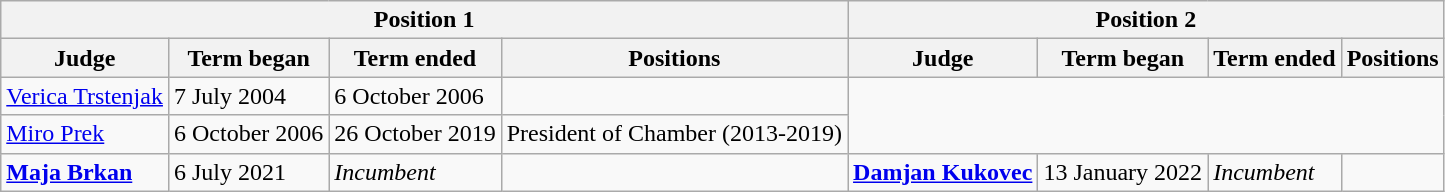<table class="wikitable">
<tr>
<th colspan="4">Position 1</th>
<th colspan="4">Position 2</th>
</tr>
<tr>
<th>Judge</th>
<th>Term began</th>
<th>Term ended</th>
<th>Positions</th>
<th>Judge</th>
<th>Term began</th>
<th>Term ended</th>
<th>Positions</th>
</tr>
<tr>
<td><a href='#'>Verica Trstenjak</a></td>
<td>7 July 2004</td>
<td>6 October 2006</td>
<td></td>
<td colspan="4" rowspan="2"></td>
</tr>
<tr>
<td><a href='#'>Miro Prek</a></td>
<td>6 October 2006</td>
<td>26 October 2019</td>
<td>President of Chamber (2013-2019)</td>
</tr>
<tr>
<td><strong><a href='#'>Maja Brkan</a></strong></td>
<td>6 July 2021</td>
<td><em>Incumbent</em></td>
<td></td>
<td><strong><a href='#'>Damjan Kukovec</a></strong></td>
<td>13 January 2022</td>
<td><em>Incumbent</em></td>
<td></td>
</tr>
</table>
